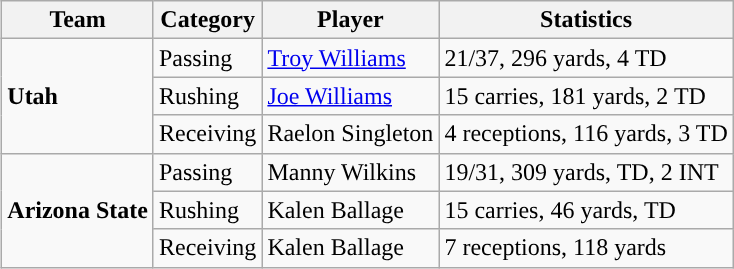<table class="wikitable" style="float: right;">
<tr>
<th>Team</th>
<th>Category</th>
<th>Player</th>
<th>Statistics</th>
</tr>
<tr>
<td rowspan=3><strong>Utah</strong></td>
<td>Passing</td>
<td><a href='#'>Troy Williams</a></td>
<td>21/37, 296 yards, 4 TD</td>
</tr>
<tr>
<td>Rushing</td>
<td><a href='#'>Joe Williams</a></td>
<td>15 carries, 181 yards, 2 TD</td>
</tr>
<tr>
<td>Receiving</td>
<td>Raelon Singleton</td>
<td>4 receptions, 116 yards, 3 TD</td>
</tr>
<tr>
<td rowspan=3><strong>Arizona State</strong></td>
<td>Passing</td>
<td>Manny Wilkins</td>
<td>19/31, 309 yards, TD, 2 INT</td>
</tr>
<tr>
<td>Rushing</td>
<td>Kalen Ballage</td>
<td>15 carries, 46 yards, TD</td>
</tr>
<tr>
<td>Receiving</td>
<td>Kalen Ballage</td>
<td>7 receptions, 118 yards</td>
</tr>
</table>
